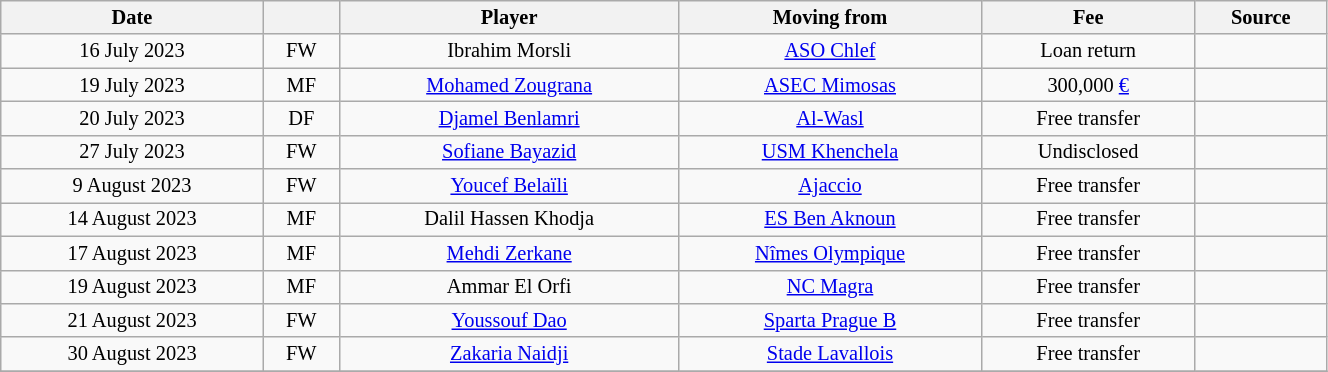<table class="wikitable sortable" style="width:70%; text-align:center; font-size:85%; text-align:centre;">
<tr>
<th>Date</th>
<th></th>
<th>Player</th>
<th>Moving from</th>
<th>Fee</th>
<th>Source</th>
</tr>
<tr>
<td>16 July 2023</td>
<td>FW</td>
<td> Ibrahim Morsli</td>
<td><a href='#'>ASO Chlef</a></td>
<td>Loan return</td>
<td></td>
</tr>
<tr>
<td>19 July 2023</td>
<td>MF</td>
<td> <a href='#'>Mohamed Zougrana</a></td>
<td> <a href='#'>ASEC Mimosas</a></td>
<td>300,000 <a href='#'>€</a></td>
<td></td>
</tr>
<tr>
<td>20 July 2023</td>
<td>DF</td>
<td> <a href='#'>Djamel Benlamri</a></td>
<td> <a href='#'>Al-Wasl</a></td>
<td>Free transfer</td>
<td></td>
</tr>
<tr>
<td>27 July 2023</td>
<td>FW</td>
<td> <a href='#'>Sofiane Bayazid</a></td>
<td><a href='#'>USM Khenchela</a></td>
<td>Undisclosed</td>
<td></td>
</tr>
<tr>
<td>9 August 2023</td>
<td>FW</td>
<td> <a href='#'>Youcef Belaïli</a></td>
<td> <a href='#'>Ajaccio</a></td>
<td>Free transfer</td>
<td></td>
</tr>
<tr>
<td>14 August 2023</td>
<td>MF</td>
<td> Dalil Hassen Khodja</td>
<td><a href='#'>ES Ben Aknoun</a></td>
<td>Free transfer</td>
<td></td>
</tr>
<tr>
<td>17 August 2023</td>
<td>MF</td>
<td> <a href='#'>Mehdi Zerkane</a></td>
<td> <a href='#'>Nîmes Olympique</a></td>
<td>Free transfer</td>
<td></td>
</tr>
<tr>
<td>19 August 2023</td>
<td>MF</td>
<td> Ammar El Orfi</td>
<td><a href='#'>NC Magra</a></td>
<td>Free transfer</td>
<td></td>
</tr>
<tr>
<td>21 August 2023</td>
<td>FW</td>
<td> <a href='#'>Youssouf Dao</a></td>
<td> <a href='#'>Sparta Prague B</a></td>
<td>Free transfer</td>
<td></td>
</tr>
<tr>
<td>30 August 2023</td>
<td>FW</td>
<td> <a href='#'>Zakaria Naidji</a></td>
<td> <a href='#'>Stade Lavallois</a></td>
<td>Free transfer</td>
<td></td>
</tr>
<tr>
</tr>
</table>
